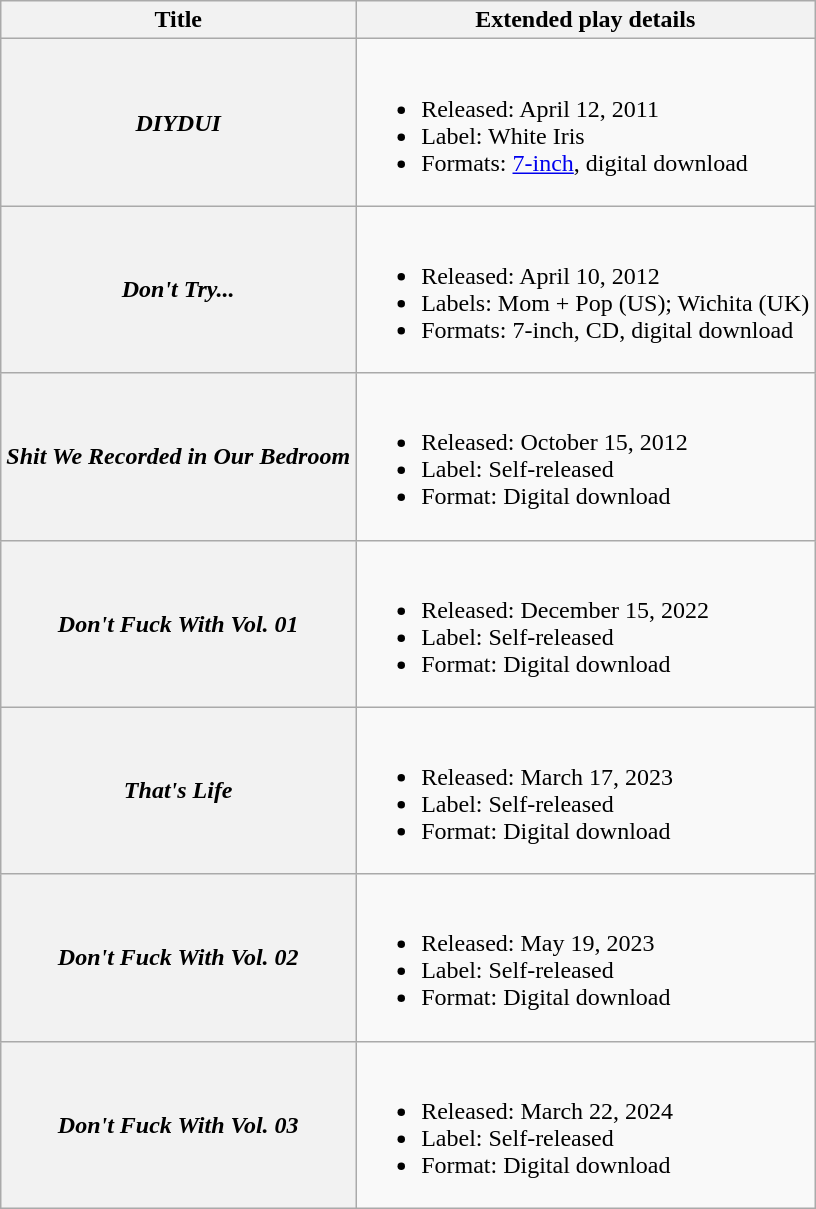<table class="wikitable plainrowheaders">
<tr>
<th>Title</th>
<th>Extended play details</th>
</tr>
<tr>
<th scope="row"><em>DIYDUI</em></th>
<td><br><ul><li>Released: April 12, 2011</li><li>Label: White Iris</li><li>Formats: <a href='#'>7-inch</a>, digital download</li></ul></td>
</tr>
<tr>
<th scope="row"><em>Don't Try...</em></th>
<td><br><ul><li>Released: April 10, 2012</li><li>Labels: Mom + Pop (US); Wichita (UK)</li><li>Formats: 7-inch, CD, digital download</li></ul></td>
</tr>
<tr>
<th scope="row"><em>Shit We Recorded in Our Bedroom</em></th>
<td><br><ul><li>Released: October 15, 2012</li><li>Label: Self-released</li><li>Format: Digital download</li></ul></td>
</tr>
<tr>
<th scope="row"><em>Don't Fuck With Vol. 01</em></th>
<td><br><ul><li>Released: December 15, 2022</li><li>Label: Self-released</li><li>Format: Digital download</li></ul></td>
</tr>
<tr>
<th scope="row"><em>That's Life</em></th>
<td><br><ul><li>Released: March 17, 2023</li><li>Label: Self-released</li><li>Format: Digital download</li></ul></td>
</tr>
<tr>
<th scope="row"><em>Don't Fuck With Vol. 02</em></th>
<td><br><ul><li>Released: May 19, 2023</li><li>Label: Self-released</li><li>Format: Digital download</li></ul></td>
</tr>
<tr>
<th scope="row"><em>Don't Fuck With Vol. 03</em></th>
<td><br><ul><li>Released: March 22, 2024</li><li>Label: Self-released</li><li>Format: Digital download</li></ul></td>
</tr>
</table>
